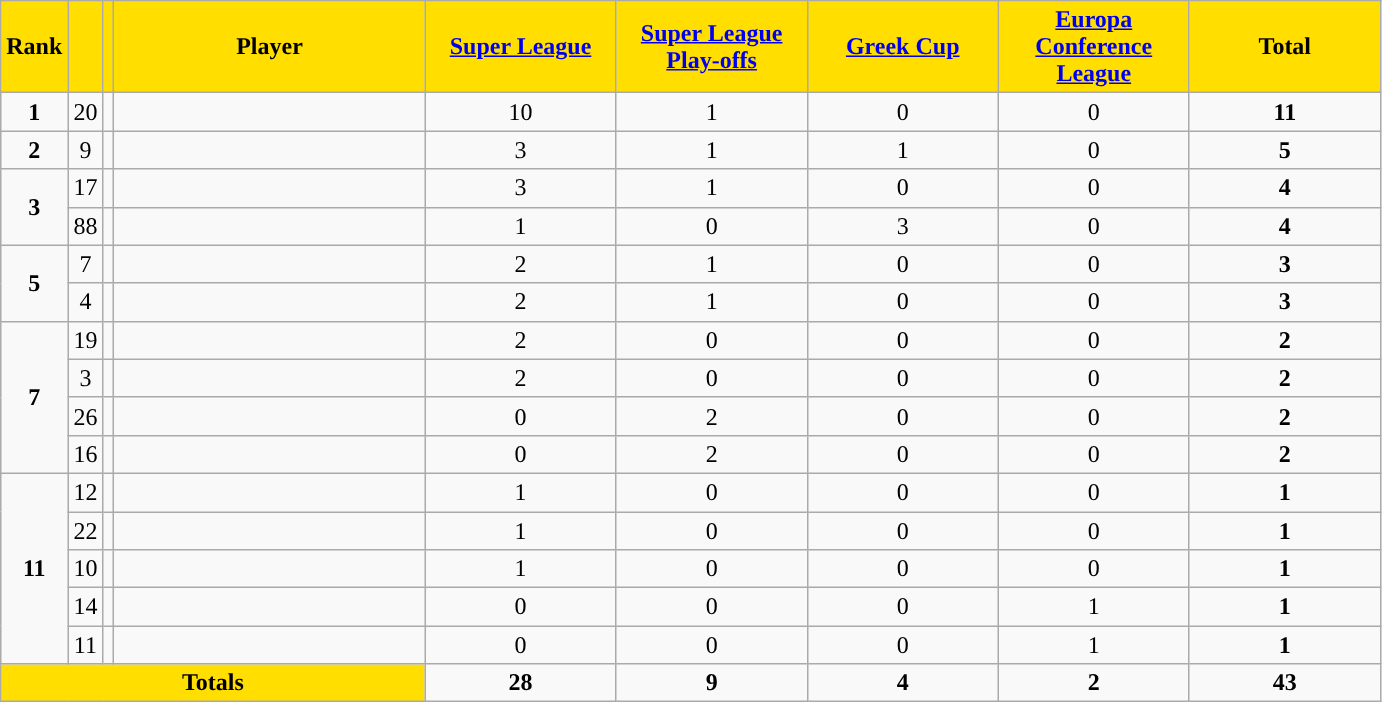<table class="wikitable sortable" style="text-align: center">
<tr>
<th style="background:#FFDE00">Rank</th>
<th style="background:#FFDE00"></th>
<th style="background:#FFDE00"></th>
<th width=200 style="background:#FFDE00">Player</th>
<th width=120 style="background:#FFDE00"><a href='#'>Super League</a></th>
<th width=120 style="background:#FFDE00"><a href='#'>Super League Play-offs</a></th>
<th width=120 style="background:#FFDE00"><a href='#'>Greek Cup</a></th>
<th width=120 style="background:#FFDE00"><a href='#'>Europa Conference League</a></th>
<th width=120 style="background:#FFDE00">Total</th>
</tr>
<tr>
<td><strong>1</strong></td>
<td>20</td>
<td></td>
<td align=left></td>
<td>10</td>
<td>1</td>
<td>0</td>
<td>0</td>
<td><strong>11</strong></td>
</tr>
<tr>
<td><strong>2</strong></td>
<td>9</td>
<td></td>
<td align=left></td>
<td>3</td>
<td>1</td>
<td>1</td>
<td>0</td>
<td><strong>5</strong></td>
</tr>
<tr>
<td rowspan=2><strong>3</strong></td>
<td>17</td>
<td></td>
<td align=left></td>
<td>3</td>
<td>1</td>
<td>0</td>
<td>0</td>
<td><strong>4</strong></td>
</tr>
<tr>
<td>88</td>
<td></td>
<td align=left></td>
<td>1</td>
<td>0</td>
<td>3</td>
<td>0</td>
<td><strong>4</strong></td>
</tr>
<tr>
<td rowspan=2><strong>5</strong></td>
<td>7</td>
<td></td>
<td align=left></td>
<td>2</td>
<td>1</td>
<td>0</td>
<td>0</td>
<td><strong>3</strong></td>
</tr>
<tr>
<td>4</td>
<td></td>
<td align=left></td>
<td>2</td>
<td>1</td>
<td>0</td>
<td>0</td>
<td><strong>3</strong></td>
</tr>
<tr>
<td rowspan=4><strong>7</strong></td>
<td>19</td>
<td></td>
<td align=left></td>
<td>2</td>
<td>0</td>
<td>0</td>
<td>0</td>
<td><strong>2</strong></td>
</tr>
<tr>
<td>3</td>
<td></td>
<td align=left></td>
<td>2</td>
<td>0</td>
<td>0</td>
<td>0</td>
<td><strong>2</strong></td>
</tr>
<tr>
<td>26</td>
<td></td>
<td align=left></td>
<td>0</td>
<td>2</td>
<td>0</td>
<td>0</td>
<td><strong>2</strong></td>
</tr>
<tr>
<td>16</td>
<td></td>
<td align=left></td>
<td>0</td>
<td>2</td>
<td>0</td>
<td>0</td>
<td><strong>2</strong></td>
</tr>
<tr>
<td rowspan=5><strong>11</strong></td>
<td>12</td>
<td></td>
<td align=left></td>
<td>1</td>
<td>0</td>
<td>0</td>
<td>0</td>
<td><strong>1</strong></td>
</tr>
<tr>
<td>22</td>
<td></td>
<td align=left></td>
<td>1</td>
<td>0</td>
<td>0</td>
<td>0</td>
<td><strong>1</strong></td>
</tr>
<tr>
<td>10</td>
<td></td>
<td align=left></td>
<td>1</td>
<td>0</td>
<td>0</td>
<td>0</td>
<td><strong>1</strong></td>
</tr>
<tr>
<td>14</td>
<td></td>
<td align=left></td>
<td>0</td>
<td>0</td>
<td>0</td>
<td>1</td>
<td><strong>1</strong></td>
</tr>
<tr>
<td>11</td>
<td></td>
<td align=left></td>
<td>0</td>
<td>0</td>
<td>0</td>
<td>1</td>
<td><strong>1</strong></td>
</tr>
<tr class="sortbottom">
<th colspan=4 style="background:#FFDE00"><strong>Totals</strong></th>
<td><strong>28</strong></td>
<td><strong> 9</strong></td>
<td><strong> 4</strong></td>
<td><strong> 2</strong></td>
<td><strong>43</strong></td>
</tr>
</table>
